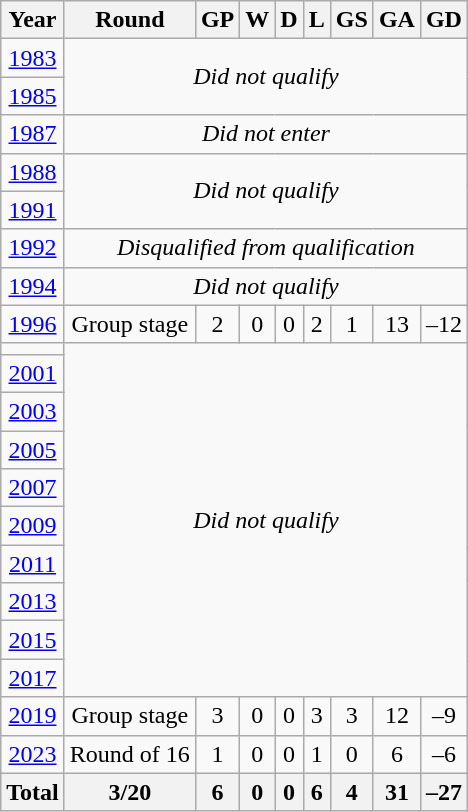<table class="wikitable" style="text-align: center;">
<tr>
<th>Year</th>
<th>Round</th>
<th>GP</th>
<th>W</th>
<th>D</th>
<th>L</th>
<th>GS</th>
<th>GA</th>
<th>GD</th>
</tr>
<tr>
<td> <a href='#'>1983</a></td>
<td colspan=8 rowspan=2><em>Did not qualify</em></td>
</tr>
<tr>
<td> <a href='#'>1985</a></td>
</tr>
<tr>
<td> <a href='#'>1987</a></td>
<td colspan=8 rowspan=1><em>Did not enter</em></td>
</tr>
<tr>
<td> <a href='#'>1988</a></td>
<td colspan=8 rowspan=2><em>Did not qualify</em></td>
</tr>
<tr>
<td> <a href='#'>1991</a></td>
</tr>
<tr>
<td> <a href='#'>1992</a></td>
<td colspan=8 rowspan=1><em>Disqualified from qualification</em></td>
</tr>
<tr>
<td> <a href='#'>1994</a></td>
<td colspan=8 rowspan=1><em>Did not qualify</em></td>
</tr>
<tr>
<td> <a href='#'>1996</a></td>
<td>Group stage</td>
<td>2</td>
<td>0</td>
<td>0</td>
<td>2</td>
<td>1</td>
<td>13</td>
<td>–12</td>
</tr>
<tr>
<td></td>
<td colspan=8 rowspan=10><em>Did not qualify</em></td>
</tr>
<tr>
<td> <a href='#'>2001</a></td>
</tr>
<tr>
<td> <a href='#'>2003</a></td>
</tr>
<tr>
<td> <a href='#'>2005</a></td>
</tr>
<tr>
<td> <a href='#'>2007</a></td>
</tr>
<tr>
<td> <a href='#'>2009</a></td>
</tr>
<tr>
<td> <a href='#'>2011</a></td>
</tr>
<tr>
<td> <a href='#'>2013</a></td>
</tr>
<tr>
<td> <a href='#'>2015</a></td>
</tr>
<tr>
<td> <a href='#'>2017</a></td>
</tr>
<tr>
<td> <a href='#'>2019</a></td>
<td>Group stage</td>
<td>3</td>
<td>0</td>
<td>0</td>
<td>3</td>
<td>3</td>
<td>12</td>
<td>–9</td>
</tr>
<tr>
<td> <a href='#'>2023</a></td>
<td>Round of 16</td>
<td>1</td>
<td>0</td>
<td>0</td>
<td>1</td>
<td>0</td>
<td>6</td>
<td>–6</td>
</tr>
<tr>
<th>Total</th>
<th>3/20</th>
<th>6</th>
<th>0</th>
<th>0</th>
<th>6</th>
<th>4</th>
<th>31</th>
<th>–27</th>
</tr>
</table>
